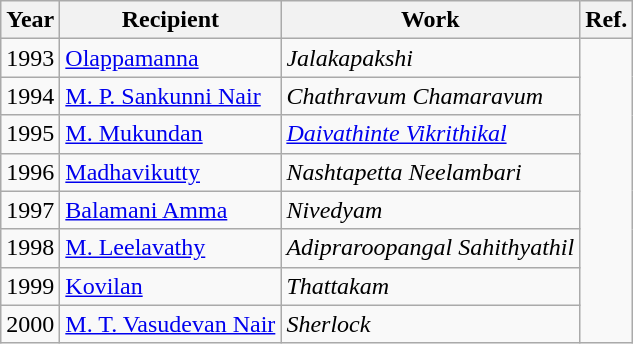<table class="wikitable">
<tr>
<th>Year</th>
<th>Recipient</th>
<th>Work</th>
<th>Ref.</th>
</tr>
<tr>
<td>1993</td>
<td><a href='#'>Olappamanna</a></td>
<td><em>Jalakapakshi</em></td>
<td rowspan=9></td>
</tr>
<tr>
<td>1994</td>
<td><a href='#'>M. P. Sankunni Nair</a></td>
<td><em>Chathravum Chamaravum</em></td>
</tr>
<tr>
<td>1995</td>
<td><a href='#'>M. Mukundan</a></td>
<td><em><a href='#'>Daivathinte Vikrithikal</a></em></td>
</tr>
<tr>
<td>1996</td>
<td><a href='#'>Madhavikutty</a></td>
<td><em>Nashtapetta Neelambari</em></td>
</tr>
<tr>
<td>1997</td>
<td><a href='#'>Balamani Amma</a></td>
<td><em>Nivedyam</em></td>
</tr>
<tr>
<td>1998</td>
<td><a href='#'>M. Leelavathy</a></td>
<td><em>Adipraroopangal Sahithyathil</em></td>
</tr>
<tr>
<td>1999</td>
<td><a href='#'>Kovilan</a></td>
<td><em>Thattakam</em></td>
</tr>
<tr>
<td>2000</td>
<td><a href='#'>M. T. Vasudevan Nair</a></td>
<td><em>Sherlock</em></td>
</tr>
</table>
